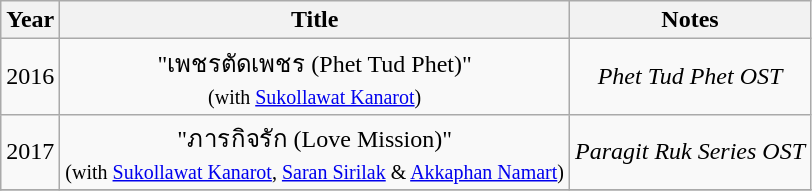<table class="wikitable" style="text-align:center;">
<tr>
<th>Year</th>
<th>Title</th>
<th>Notes</th>
</tr>
<tr>
<td>2016</td>
<td>"เพชรตัดเพชร (Phet Tud Phet)" <br><small>(with <a href='#'>Sukollawat Kanarot</a>)</small></td>
<td><em>Phet Tud Phet OST</em></td>
</tr>
<tr>
<td>2017</td>
<td>"ภารกิจรัก (Love Mission)" <br><small>(with <a href='#'>Sukollawat Kanarot</a>, <a href='#'>Saran Sirilak</a> & <a href='#'>Akkaphan Namart</a>)</small></td>
<td><em>Paragit Ruk Series OST</em></td>
</tr>
<tr>
</tr>
</table>
